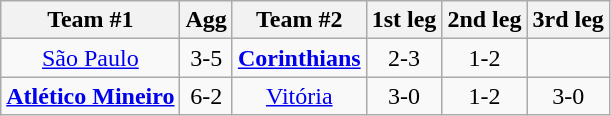<table class="wikitable" style="text-align: center">
<tr>
<th>Team #1</th>
<th>Agg</th>
<th>Team #2</th>
<th>1st leg</th>
<th>2nd leg</th>
<th>3rd leg</th>
</tr>
<tr>
<td><a href='#'>São Paulo</a></td>
<td>3-5</td>
<td><strong><a href='#'>Corinthians</a></strong></td>
<td>2-3</td>
<td>1-2</td>
<td></td>
</tr>
<tr>
<td><strong><a href='#'>Atlético Mineiro</a></strong></td>
<td>6-2</td>
<td><a href='#'>Vitória</a></td>
<td>3-0</td>
<td>1-2</td>
<td>3-0</td>
</tr>
</table>
